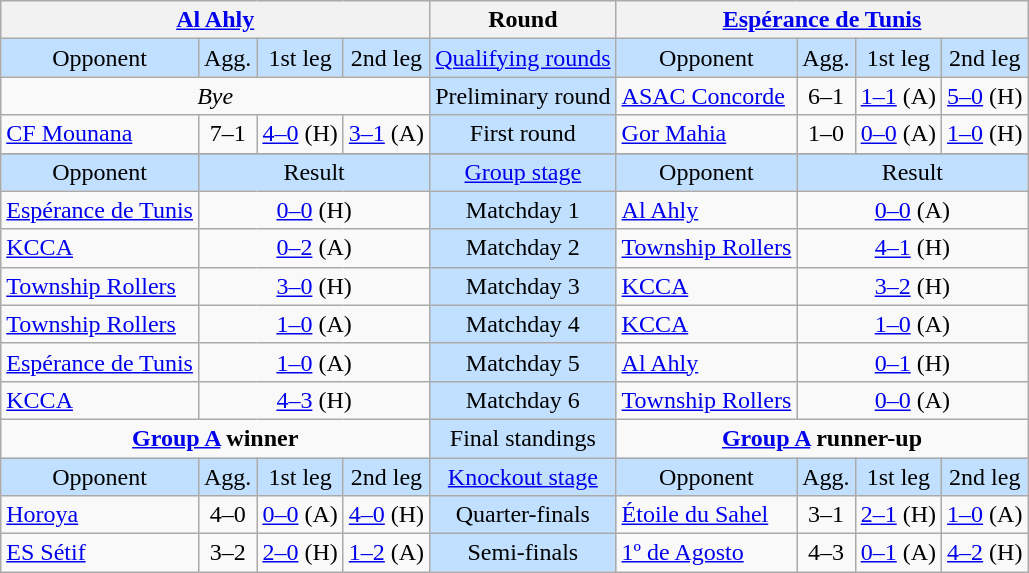<table class="wikitable" style="text-align: center;">
<tr>
<th colspan=4> <a href='#'>Al Ahly</a></th>
<th>Round</th>
<th colspan=4> <a href='#'>Espérance de Tunis</a></th>
</tr>
<tr bgcolor=#c1e0ff>
<td>Opponent</td>
<td>Agg.</td>
<td>1st leg</td>
<td>2nd leg</td>
<td><a href='#'>Qualifying rounds</a></td>
<td>Opponent</td>
<td>Agg.</td>
<td>1st leg</td>
<td>2nd leg</td>
</tr>
<tr>
<td colspan=4><em>Bye</em></td>
<td bgcolor=#c1e0ff>Preliminary round</td>
<td align=left> <a href='#'>ASAC Concorde</a></td>
<td>6–1</td>
<td><a href='#'>1–1</a> (A)</td>
<td><a href='#'>5–0</a> (H)</td>
</tr>
<tr>
<td align=left> <a href='#'>CF Mounana</a></td>
<td>7–1</td>
<td><a href='#'>4–0</a> (H)</td>
<td><a href='#'>3–1</a> (A)</td>
<td bgcolor=#c1e0ff>First round</td>
<td align=left> <a href='#'>Gor Mahia</a></td>
<td>1–0</td>
<td><a href='#'>0–0</a> (A)</td>
<td><a href='#'>1–0</a> (H)</td>
</tr>
<tr>
</tr>
<tr bgcolor=#c1e0ff>
<td>Opponent</td>
<td colspan=3>Result</td>
<td><a href='#'>Group stage</a></td>
<td>Opponent</td>
<td colspan=3>Result</td>
</tr>
<tr>
<td align=left> <a href='#'>Espérance de Tunis</a></td>
<td colspan=3><a href='#'>0–0</a> (H)</td>
<td bgcolor=#c1e0ff>Matchday 1</td>
<td align=left> <a href='#'>Al Ahly</a></td>
<td colspan=3><a href='#'>0–0</a> (A)</td>
</tr>
<tr>
<td align=left> <a href='#'>KCCA</a></td>
<td colspan=3><a href='#'>0–2</a> (A)</td>
<td bgcolor=#c1e0ff>Matchday 2</td>
<td align=left> <a href='#'>Township Rollers</a></td>
<td colspan=3><a href='#'>4–1</a> (H)</td>
</tr>
<tr>
<td align=left> <a href='#'>Township Rollers</a></td>
<td colspan=3><a href='#'>3–0</a> (H)</td>
<td bgcolor=#c1e0ff>Matchday 3</td>
<td align=left> <a href='#'>KCCA</a></td>
<td colspan=3><a href='#'>3–2</a> (H)</td>
</tr>
<tr>
<td align=left> <a href='#'>Township Rollers</a></td>
<td colspan=3><a href='#'>1–0</a> (A)</td>
<td bgcolor=#c1e0ff>Matchday 4</td>
<td align=left> <a href='#'>KCCA</a></td>
<td colspan=3><a href='#'>1–0</a> (A)</td>
</tr>
<tr>
<td align=left> <a href='#'>Espérance de Tunis</a></td>
<td colspan=3><a href='#'>1–0</a> (A)</td>
<td bgcolor=#c1e0ff>Matchday 5</td>
<td align=left> <a href='#'>Al Ahly</a></td>
<td colspan=3><a href='#'>0–1</a> (H)</td>
</tr>
<tr>
<td align=left> <a href='#'>KCCA</a></td>
<td colspan=3><a href='#'>4–3</a> (H)</td>
<td bgcolor=#c1e0ff>Matchday 6</td>
<td align=left> <a href='#'>Township Rollers</a></td>
<td colspan=3><a href='#'>0–0</a> (A)</td>
</tr>
<tr>
<td colspan=4 align=center valign=top><strong><a href='#'>Group A</a> winner</strong><br></td>
<td bgcolor=#c1e0ff>Final standings</td>
<td colspan=4 align=center valign=top><strong><a href='#'>Group A</a> runner-up</strong><br></td>
</tr>
<tr bgcolor=#c1e0ff>
<td>Opponent</td>
<td>Agg.</td>
<td>1st leg</td>
<td>2nd leg</td>
<td><a href='#'>Knockout stage</a></td>
<td>Opponent</td>
<td>Agg.</td>
<td>1st leg</td>
<td>2nd leg</td>
</tr>
<tr>
<td align=left> <a href='#'>Horoya</a></td>
<td>4–0</td>
<td><a href='#'>0–0</a> (A)</td>
<td><a href='#'>4–0</a> (H)</td>
<td bgcolor=#c1e0ff>Quarter-finals</td>
<td align=left> <a href='#'>Étoile du Sahel</a></td>
<td>3–1</td>
<td><a href='#'>2–1</a> (H)</td>
<td><a href='#'>1–0</a> (A)</td>
</tr>
<tr>
<td align=left> <a href='#'>ES Sétif</a></td>
<td>3–2</td>
<td><a href='#'>2–0</a> (H)</td>
<td><a href='#'>1–2</a> (A)</td>
<td bgcolor=#c1e0ff>Semi-finals</td>
<td align=left> <a href='#'>1º de Agosto</a></td>
<td>4–3</td>
<td><a href='#'>0–1</a> (A)</td>
<td><a href='#'>4–2</a> (H)</td>
</tr>
</table>
